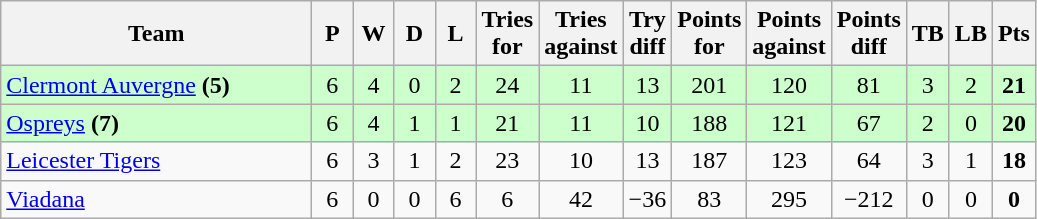<table class="wikitable" style="text-align: center;">
<tr>
<th width="200">Team</th>
<th width="20">P</th>
<th width="20">W</th>
<th width="20">D</th>
<th width="20">L</th>
<th width="20">Tries for</th>
<th width="20">Tries against</th>
<th width="20">Try diff</th>
<th width="20">Points for</th>
<th width="20">Points against</th>
<th width="25">Points diff</th>
<th width="20">TB</th>
<th width="20">LB</th>
<th width="20">Pts</th>
</tr>
<tr bgcolor=#ccffcc>
<td align=left> <a href='#'>Clermont Auvergne</a> <strong>(5)</strong></td>
<td>6</td>
<td>4</td>
<td>0</td>
<td>2</td>
<td>24</td>
<td>11</td>
<td>13</td>
<td>201</td>
<td>120</td>
<td>81</td>
<td>3</td>
<td>2</td>
<td><strong>21</strong></td>
</tr>
<tr bgcolor="#ccffcc">
<td align=left> <a href='#'>Ospreys</a> <strong>(7)</strong></td>
<td>6</td>
<td>4</td>
<td>1</td>
<td>1</td>
<td>21</td>
<td>11</td>
<td>10</td>
<td>188</td>
<td>121</td>
<td>67</td>
<td>2</td>
<td>0</td>
<td><strong>20</strong></td>
</tr>
<tr>
<td align=left> <a href='#'>Leicester Tigers</a></td>
<td>6</td>
<td>3</td>
<td>1</td>
<td>2</td>
<td>23</td>
<td>10</td>
<td>13</td>
<td>187</td>
<td>123</td>
<td>64</td>
<td>3</td>
<td>1</td>
<td><strong>18</strong></td>
</tr>
<tr>
<td align=left> <a href='#'>Viadana</a></td>
<td>6</td>
<td>0</td>
<td>0</td>
<td>6</td>
<td>6</td>
<td>42</td>
<td>−36</td>
<td>83</td>
<td>295</td>
<td>−212</td>
<td>0</td>
<td>0</td>
<td><strong>0</strong></td>
</tr>
</table>
